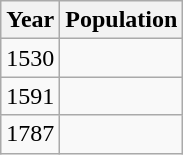<table class="wikitable">
<tr>
<th>Year</th>
<th colspan="2">Population</th>
</tr>
<tr>
<td>1530</td>
<td align = right></td>
</tr>
<tr>
<td>1591</td>
<td align = right></td>
</tr>
<tr>
<td>1787</td>
<td align = right></td>
</tr>
</table>
